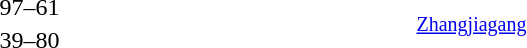<table style="text-align:center">
<tr>
<th width=200></th>
<th width=100></th>
<th width=200></th>
<th></th>
</tr>
<tr>
<td align=right><strong></strong></td>
<td>97–61</td>
<td align=left></td>
<td align=left rowspan=2><small><a href='#'>Zhangjiagang</a></small></td>
</tr>
<tr>
<td align=right></td>
<td>39–80</td>
<td align=left><strong></strong></td>
</tr>
</table>
